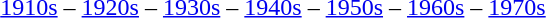<table class="toccolours" align="center">
<tr>
<td><br><a href='#'>1910s</a> – <a href='#'>1920s</a> – <a href='#'>1930s</a> – <a href='#'>1940s</a> – <a href='#'>1950s</a> – <a href='#'>1960s</a> – <a href='#'>1970s</a></td>
</tr>
</table>
